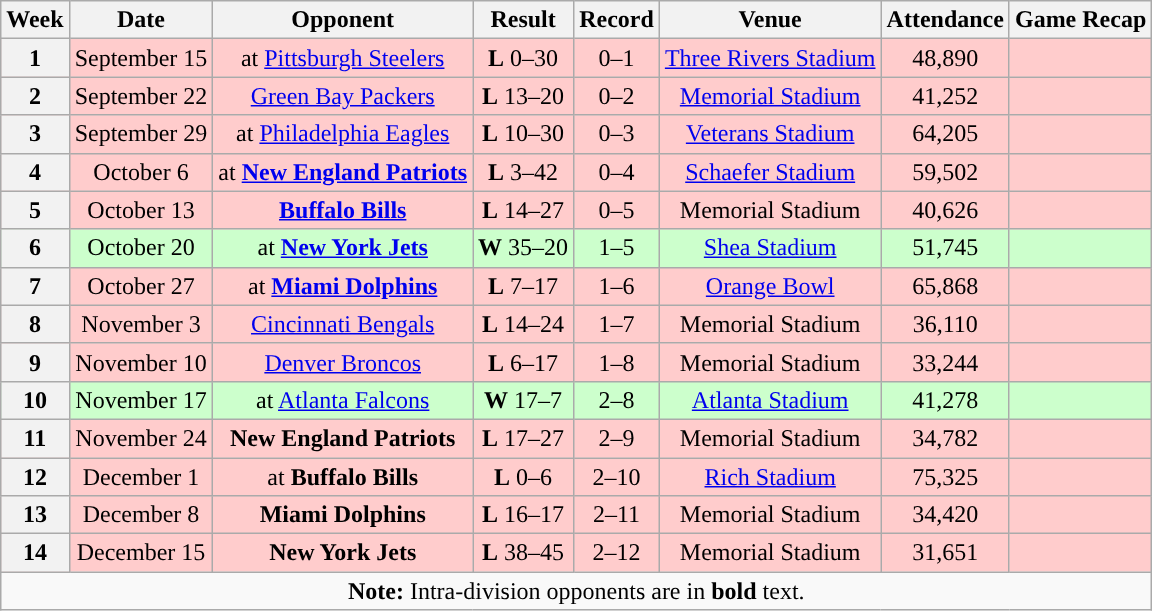<table class="wikitable" style="text-align:center">
<tr>
<th>Week</th>
<th>Date</th>
<th>Opponent</th>
<th>Result</th>
<th>Record</th>
<th>Venue</th>
<th>Attendance</th>
<th>Game Recap</th>
</tr>
<tr style="background:#fcc">
<th>1</th>
<td>September 15</td>
<td>at <a href='#'>Pittsburgh Steelers</a></td>
<td><strong>L</strong> 0–30</td>
<td>0–1</td>
<td><a href='#'>Three Rivers Stadium</a></td>
<td>48,890</td>
<td></td>
</tr>
<tr style="background:#fcc">
<th>2</th>
<td>September 22</td>
<td><a href='#'>Green Bay Packers</a></td>
<td><strong>L</strong> 13–20</td>
<td>0–2</td>
<td><a href='#'>Memorial Stadium</a></td>
<td>41,252</td>
<td></td>
</tr>
<tr style="background:#fcc">
<th>3</th>
<td>September 29</td>
<td>at <a href='#'>Philadelphia Eagles</a></td>
<td><strong>L</strong> 10–30</td>
<td>0–3</td>
<td><a href='#'>Veterans Stadium</a></td>
<td>64,205</td>
<td></td>
</tr>
<tr style="background:#fcc">
<th>4</th>
<td>October 6</td>
<td>at <strong><a href='#'>New England Patriots</a></strong></td>
<td><strong>L</strong> 3–42</td>
<td>0–4</td>
<td><a href='#'>Schaefer Stadium</a></td>
<td>59,502</td>
<td></td>
</tr>
<tr style="background:#fcc">
<th>5</th>
<td>October 13</td>
<td><strong><a href='#'>Buffalo Bills</a></strong></td>
<td><strong>L</strong> 14–27</td>
<td>0–5</td>
<td>Memorial Stadium</td>
<td>40,626</td>
<td></td>
</tr>
<tr style="background:#cfc">
<th>6</th>
<td>October 20</td>
<td>at <strong><a href='#'>New York Jets</a></strong></td>
<td><strong>W</strong> 35–20</td>
<td>1–5</td>
<td><a href='#'>Shea Stadium</a></td>
<td>51,745</td>
<td></td>
</tr>
<tr style="background:#fcc">
<th>7</th>
<td>October 27</td>
<td>at <strong><a href='#'>Miami Dolphins</a></strong></td>
<td><strong>L</strong> 7–17</td>
<td>1–6</td>
<td><a href='#'>Orange Bowl</a></td>
<td>65,868</td>
<td></td>
</tr>
<tr style="background:#fcc">
<th>8</th>
<td>November 3</td>
<td><a href='#'>Cincinnati Bengals</a></td>
<td><strong>L</strong> 14–24</td>
<td>1–7</td>
<td>Memorial Stadium</td>
<td>36,110</td>
<td></td>
</tr>
<tr style="background:#fcc">
<th>9</th>
<td>November 10</td>
<td><a href='#'>Denver Broncos</a></td>
<td><strong>L</strong> 6–17</td>
<td align=center>1–8</td>
<td>Memorial Stadium</td>
<td>33,244</td>
<td></td>
</tr>
<tr style="background:#cfc">
<th>10</th>
<td>November 17</td>
<td>at <a href='#'>Atlanta Falcons</a></td>
<td><strong>W</strong> 17–7</td>
<td>2–8</td>
<td><a href='#'>Atlanta Stadium</a></td>
<td>41,278</td>
<td></td>
</tr>
<tr style="background:#fcc">
<th>11</th>
<td>November 24</td>
<td><strong>New England Patriots</strong></td>
<td><strong>L</strong> 17–27</td>
<td>2–9</td>
<td>Memorial Stadium</td>
<td>34,782</td>
<td></td>
</tr>
<tr style="background:#fcc">
<th>12</th>
<td>December 1</td>
<td>at <strong>Buffalo Bills</strong></td>
<td><strong>L</strong> 0–6</td>
<td>2–10</td>
<td><a href='#'>Rich Stadium</a></td>
<td>75,325</td>
<td></td>
</tr>
<tr style="background:#fcc">
<th>13</th>
<td>December 8</td>
<td><strong>Miami Dolphins</strong></td>
<td><strong>L</strong> 16–17</td>
<td>2–11</td>
<td>Memorial Stadium</td>
<td>34,420</td>
<td></td>
</tr>
<tr style="background:#fcc">
<th>14</th>
<td>December 15</td>
<td><strong>New York Jets</strong></td>
<td><strong>L</strong> 38–45</td>
<td>2–12</td>
<td>Memorial Stadium</td>
<td>31,651</td>
<td></td>
</tr>
<tr>
<td colspan="8"><strong>Note:</strong> Intra-division opponents are in <strong>bold</strong> text.</td>
</tr>
</table>
